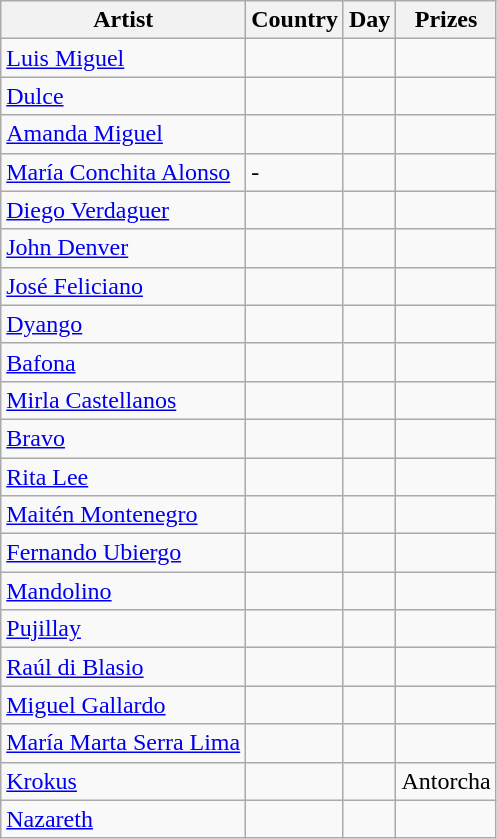<table class="wikitable">
<tr>
<th>Artist</th>
<th>Country</th>
<th>Day</th>
<th>Prizes</th>
</tr>
<tr>
<td><a href='#'>Luis Miguel</a></td>
<td></td>
<td></td>
<td></td>
</tr>
<tr>
<td><a href='#'>Dulce</a></td>
<td></td>
<td></td>
<td></td>
</tr>
<tr>
<td><a href='#'>Amanda Miguel</a></td>
<td></td>
<td></td>
<td></td>
</tr>
<tr>
<td><a href='#'>María Conchita Alonso</a></td>
<td> - </td>
<td></td>
<td></td>
</tr>
<tr>
<td><a href='#'>Diego Verdaguer</a></td>
<td></td>
<td></td>
<td></td>
</tr>
<tr>
<td><a href='#'>John Denver</a></td>
<td></td>
<td></td>
<td></td>
</tr>
<tr>
<td><a href='#'>José Feliciano</a></td>
<td></td>
<td></td>
<td></td>
</tr>
<tr>
<td><a href='#'>Dyango</a></td>
<td></td>
<td></td>
<td></td>
</tr>
<tr>
<td><a href='#'>Bafona</a></td>
<td></td>
<td></td>
<td></td>
</tr>
<tr>
<td><a href='#'>Mirla Castellanos</a></td>
<td></td>
<td></td>
<td></td>
</tr>
<tr>
<td><a href='#'>Bravo</a></td>
<td></td>
<td></td>
<td></td>
</tr>
<tr>
<td><a href='#'>Rita Lee</a></td>
<td></td>
<td></td>
<td></td>
</tr>
<tr>
<td><a href='#'>Maitén Montenegro</a></td>
<td></td>
<td></td>
<td></td>
</tr>
<tr>
<td><a href='#'>Fernando Ubiergo</a></td>
<td></td>
<td></td>
<td></td>
</tr>
<tr>
<td><a href='#'>Mandolino</a></td>
<td></td>
<td></td>
<td></td>
</tr>
<tr>
<td><a href='#'>Pujillay</a></td>
<td></td>
<td></td>
<td></td>
</tr>
<tr>
<td><a href='#'>Raúl di Blasio</a></td>
<td></td>
<td></td>
<td></td>
</tr>
<tr>
<td><a href='#'>Miguel Gallardo</a></td>
<td></td>
<td></td>
<td></td>
</tr>
<tr>
<td><a href='#'>María Marta Serra Lima</a></td>
<td></td>
<td></td>
<td></td>
</tr>
<tr>
<td><a href='#'>Krokus</a></td>
<td></td>
<td></td>
<td>Antorcha</td>
</tr>
<tr>
<td><a href='#'>Nazareth</a></td>
<td></td>
<td></td>
<td></td>
</tr>
</table>
